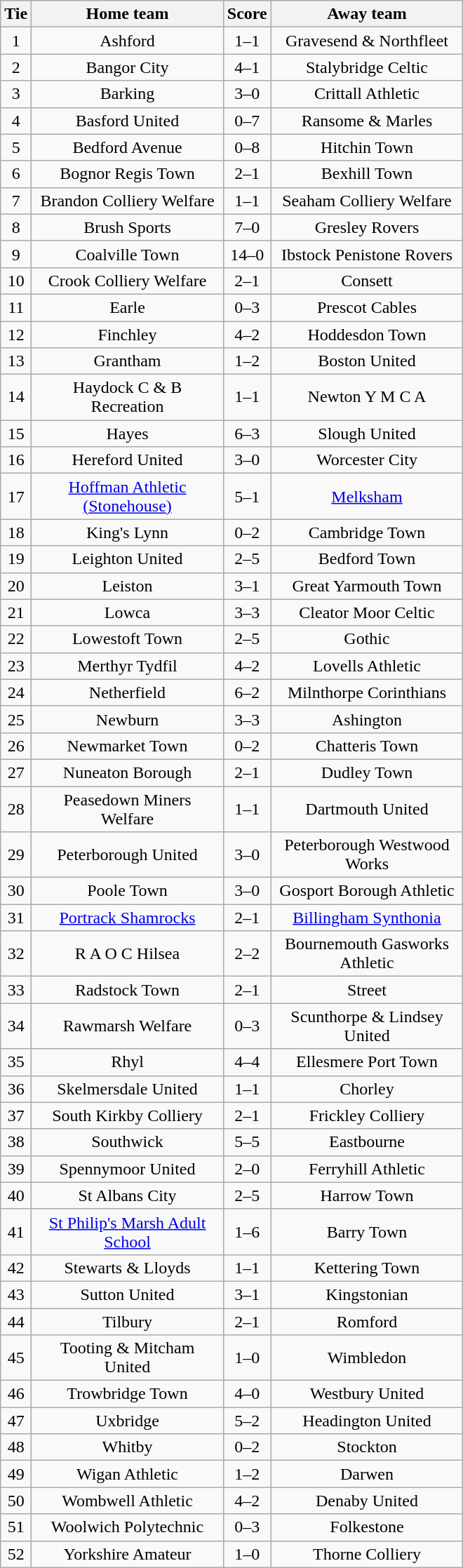<table class="wikitable" style="text-align:center;">
<tr>
<th width=20>Tie</th>
<th width=175>Home team</th>
<th width=20>Score</th>
<th width=175>Away team</th>
</tr>
<tr>
<td>1</td>
<td>Ashford</td>
<td>1–1</td>
<td>Gravesend & Northfleet</td>
</tr>
<tr>
<td>2</td>
<td>Bangor City</td>
<td>4–1</td>
<td>Stalybridge Celtic</td>
</tr>
<tr>
<td>3</td>
<td>Barking</td>
<td>3–0</td>
<td>Crittall Athletic</td>
</tr>
<tr>
<td>4</td>
<td>Basford United</td>
<td>0–7</td>
<td>Ransome & Marles</td>
</tr>
<tr>
<td>5</td>
<td>Bedford Avenue</td>
<td>0–8</td>
<td>Hitchin Town</td>
</tr>
<tr>
<td>6</td>
<td>Bognor Regis Town</td>
<td>2–1</td>
<td>Bexhill Town</td>
</tr>
<tr>
<td>7</td>
<td>Brandon Colliery Welfare</td>
<td>1–1</td>
<td>Seaham Colliery Welfare</td>
</tr>
<tr>
<td>8</td>
<td>Brush Sports</td>
<td>7–0</td>
<td>Gresley Rovers</td>
</tr>
<tr>
<td>9</td>
<td>Coalville Town</td>
<td>14–0</td>
<td>Ibstock Penistone Rovers</td>
</tr>
<tr>
<td>10</td>
<td>Crook Colliery Welfare</td>
<td>2–1</td>
<td>Consett</td>
</tr>
<tr>
<td>11</td>
<td>Earle</td>
<td>0–3</td>
<td>Prescot Cables</td>
</tr>
<tr>
<td>12</td>
<td>Finchley</td>
<td>4–2</td>
<td>Hoddesdon Town</td>
</tr>
<tr>
<td>13</td>
<td>Grantham</td>
<td>1–2</td>
<td>Boston United</td>
</tr>
<tr>
<td>14</td>
<td>Haydock C & B Recreation</td>
<td>1–1</td>
<td>Newton Y M C A</td>
</tr>
<tr>
<td>15</td>
<td>Hayes</td>
<td>6–3</td>
<td>Slough United</td>
</tr>
<tr>
<td>16</td>
<td>Hereford United</td>
<td>3–0</td>
<td>Worcester City</td>
</tr>
<tr>
<td>17</td>
<td><a href='#'>Hoffman Athletic (Stonehouse)</a></td>
<td>5–1</td>
<td><a href='#'>Melksham</a></td>
</tr>
<tr>
<td>18</td>
<td>King's Lynn</td>
<td>0–2</td>
<td>Cambridge Town</td>
</tr>
<tr>
<td>19</td>
<td>Leighton United</td>
<td>2–5</td>
<td>Bedford Town</td>
</tr>
<tr>
<td>20</td>
<td>Leiston</td>
<td>3–1</td>
<td>Great Yarmouth Town</td>
</tr>
<tr>
<td>21</td>
<td>Lowca</td>
<td>3–3</td>
<td>Cleator Moor Celtic</td>
</tr>
<tr>
<td>22</td>
<td>Lowestoft Town</td>
<td>2–5</td>
<td>Gothic</td>
</tr>
<tr>
<td>23</td>
<td>Merthyr Tydfil</td>
<td>4–2</td>
<td>Lovells Athletic</td>
</tr>
<tr>
<td>24</td>
<td>Netherfield</td>
<td>6–2</td>
<td>Milnthorpe Corinthians</td>
</tr>
<tr>
<td>25</td>
<td>Newburn</td>
<td>3–3</td>
<td>Ashington</td>
</tr>
<tr>
<td>26</td>
<td>Newmarket Town</td>
<td>0–2</td>
<td>Chatteris Town</td>
</tr>
<tr>
<td>27</td>
<td>Nuneaton Borough</td>
<td>2–1</td>
<td>Dudley Town</td>
</tr>
<tr>
<td>28</td>
<td>Peasedown Miners Welfare</td>
<td>1–1</td>
<td>Dartmouth United</td>
</tr>
<tr>
<td>29</td>
<td>Peterborough United</td>
<td>3–0</td>
<td>Peterborough Westwood Works</td>
</tr>
<tr>
<td>30</td>
<td>Poole Town</td>
<td>3–0</td>
<td>Gosport Borough Athletic</td>
</tr>
<tr>
<td>31</td>
<td><a href='#'>Portrack Shamrocks</a></td>
<td>2–1</td>
<td><a href='#'>Billingham Synthonia</a></td>
</tr>
<tr>
<td>32</td>
<td>R A O C Hilsea</td>
<td>2–2</td>
<td>Bournemouth Gasworks Athletic</td>
</tr>
<tr>
<td>33</td>
<td>Radstock Town</td>
<td>2–1</td>
<td>Street</td>
</tr>
<tr>
<td>34</td>
<td>Rawmarsh Welfare</td>
<td>0–3</td>
<td>Scunthorpe & Lindsey United</td>
</tr>
<tr>
<td>35</td>
<td>Rhyl</td>
<td>4–4</td>
<td>Ellesmere Port Town</td>
</tr>
<tr>
<td>36</td>
<td>Skelmersdale United</td>
<td>1–1</td>
<td>Chorley</td>
</tr>
<tr>
<td>37</td>
<td>South Kirkby Colliery</td>
<td>2–1</td>
<td>Frickley Colliery</td>
</tr>
<tr>
<td>38</td>
<td>Southwick</td>
<td>5–5</td>
<td>Eastbourne</td>
</tr>
<tr>
<td>39</td>
<td>Spennymoor United</td>
<td>2–0</td>
<td>Ferryhill Athletic</td>
</tr>
<tr>
<td>40</td>
<td>St Albans City</td>
<td>2–5</td>
<td>Harrow Town</td>
</tr>
<tr>
<td>41</td>
<td><a href='#'>St Philip's Marsh Adult School</a></td>
<td>1–6</td>
<td>Barry Town</td>
</tr>
<tr>
<td>42</td>
<td>Stewarts & Lloyds</td>
<td>1–1</td>
<td>Kettering Town</td>
</tr>
<tr>
<td>43</td>
<td>Sutton United</td>
<td>3–1</td>
<td>Kingstonian</td>
</tr>
<tr>
<td>44</td>
<td>Tilbury</td>
<td>2–1</td>
<td>Romford</td>
</tr>
<tr>
<td>45</td>
<td>Tooting & Mitcham United</td>
<td>1–0</td>
<td>Wimbledon</td>
</tr>
<tr>
<td>46</td>
<td>Trowbridge Town</td>
<td>4–0</td>
<td>Westbury United</td>
</tr>
<tr>
<td>47</td>
<td>Uxbridge</td>
<td>5–2</td>
<td>Headington United</td>
</tr>
<tr>
<td>48</td>
<td>Whitby</td>
<td>0–2</td>
<td>Stockton</td>
</tr>
<tr>
<td>49</td>
<td>Wigan Athletic</td>
<td>1–2</td>
<td>Darwen</td>
</tr>
<tr>
<td>50</td>
<td>Wombwell Athletic</td>
<td>4–2</td>
<td>Denaby United</td>
</tr>
<tr>
<td>51</td>
<td>Woolwich Polytechnic</td>
<td>0–3</td>
<td>Folkestone</td>
</tr>
<tr>
<td>52</td>
<td>Yorkshire Amateur</td>
<td>1–0</td>
<td>Thorne Colliery</td>
</tr>
</table>
